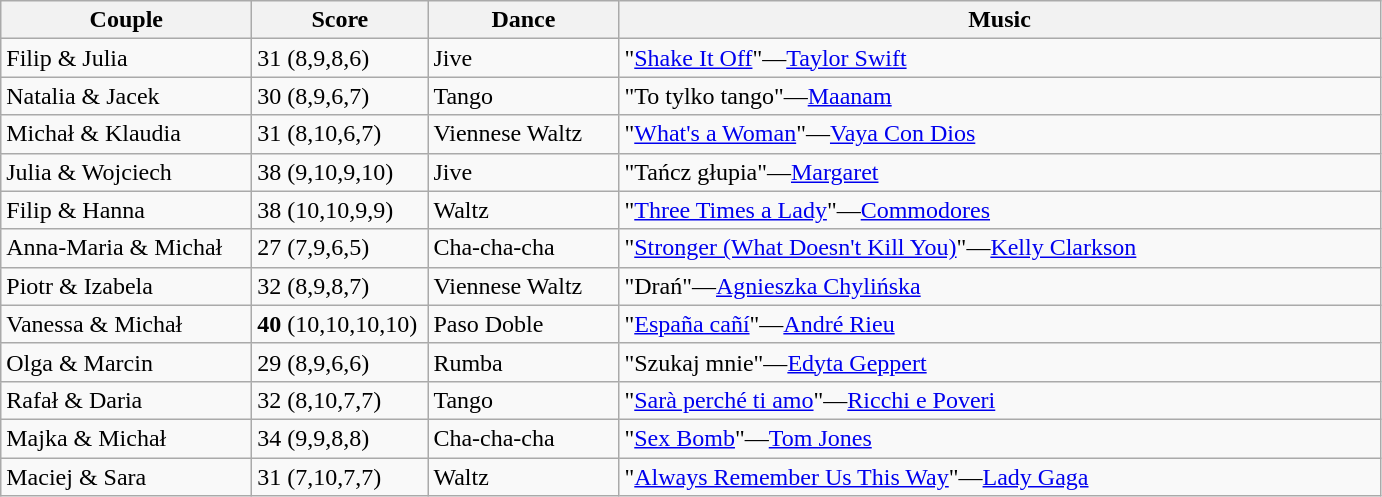<table class="wikitable">
<tr>
<th style="width:160px;">Couple</th>
<th style="width:110px;">Score</th>
<th style="width:120px;">Dance</th>
<th style="width:500px;">Music</th>
</tr>
<tr>
<td>Filip & Julia</td>
<td>31 (8,9,8,6)</td>
<td>Jive</td>
<td>"<a href='#'>Shake It Off</a>"—<a href='#'>Taylor Swift</a></td>
</tr>
<tr>
<td>Natalia & Jacek</td>
<td>30 (8,9,6,7)</td>
<td>Tango</td>
<td>"To tylko tango"—<a href='#'>Maanam</a></td>
</tr>
<tr>
<td>Michał & Klaudia</td>
<td>31 (8,10,6,7)</td>
<td>Viennese Waltz</td>
<td>"<a href='#'>What's a Woman</a>"—<a href='#'>Vaya Con Dios</a></td>
</tr>
<tr>
<td>Julia & Wojciech</td>
<td>38 (9,10,9,10)</td>
<td>Jive</td>
<td>"Tańcz głupia"—<a href='#'>Margaret</a></td>
</tr>
<tr>
<td>Filip & Hanna</td>
<td>38 (10,10,9,9)</td>
<td>Waltz</td>
<td>"<a href='#'>Three Times a Lady</a>"—<a href='#'>Commodores</a></td>
</tr>
<tr>
<td>Anna-Maria & Michał</td>
<td>27 (7,9,6,5)</td>
<td>Cha-cha-cha</td>
<td>"<a href='#'>Stronger (What Doesn't Kill You)</a>"—<a href='#'>Kelly Clarkson</a></td>
</tr>
<tr>
<td>Piotr & Izabela</td>
<td>32 (8,9,8,7)</td>
<td>Viennese Waltz</td>
<td>"Drań"—<a href='#'>Agnieszka Chylińska</a></td>
</tr>
<tr>
<td>Vanessa & Michał</td>
<td><strong>40</strong> (10,10,10,10)</td>
<td>Paso Doble</td>
<td>"<a href='#'>España cañí</a>"—<a href='#'>André Rieu</a></td>
</tr>
<tr>
<td>Olga & Marcin</td>
<td>29 (8,9,6,6)</td>
<td>Rumba</td>
<td>"Szukaj mnie"—<a href='#'>Edyta Geppert</a></td>
</tr>
<tr>
<td>Rafał & Daria</td>
<td>32 (8,10,7,7)</td>
<td>Tango</td>
<td>"<a href='#'>Sarà perché ti amo</a>"—<a href='#'>Ricchi e Poveri</a></td>
</tr>
<tr>
<td>Majka & Michał</td>
<td>34 (9,9,8,8)</td>
<td>Cha-cha-cha</td>
<td>"<a href='#'>Sex Bomb</a>"—<a href='#'>Tom Jones</a></td>
</tr>
<tr>
<td>Maciej & Sara</td>
<td>31 (7,10,7,7)</td>
<td>Waltz</td>
<td>"<a href='#'>Always Remember Us This Way</a>"—<a href='#'>Lady Gaga</a></td>
</tr>
</table>
